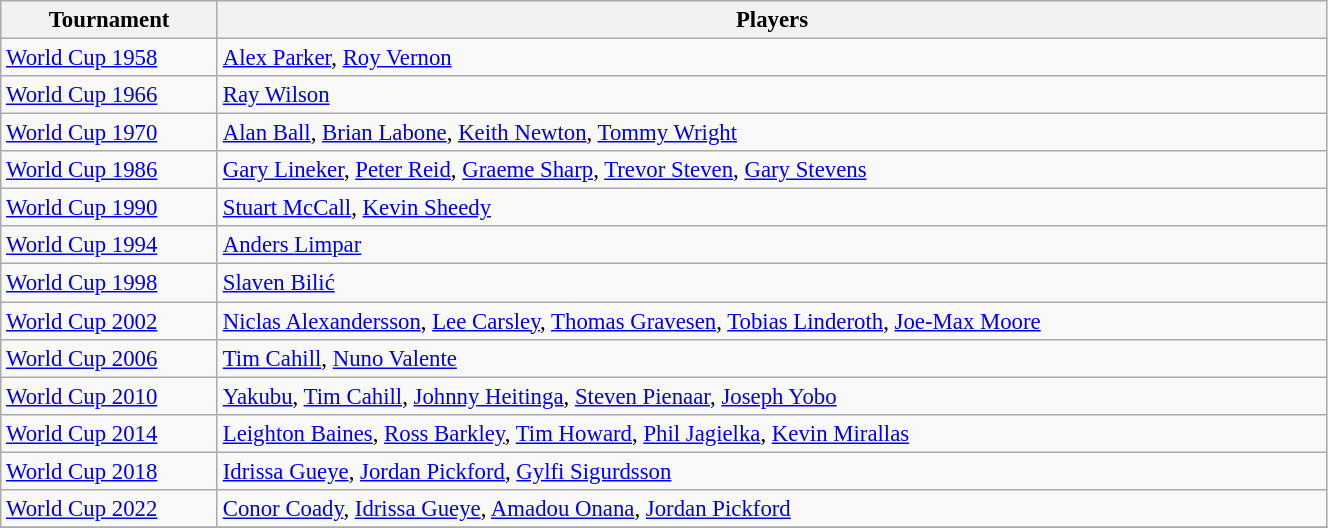<table class="wikitable sortable" style="width: 70%; center; font-size: 95%;">
<tr>
<th>Tournament</th>
<th>Players</th>
</tr>
<tr>
<td><a href='#'>World Cup 1958</a></td>
<td> <a href='#'>Alex Parker</a>,  <a href='#'>Roy Vernon</a></td>
</tr>
<tr>
<td><a href='#'>World Cup 1966</a></td>
<td> <a href='#'>Ray Wilson</a></td>
</tr>
<tr>
<td><a href='#'>World Cup 1970</a></td>
<td> <a href='#'>Alan Ball</a>,  <a href='#'>Brian Labone</a>,  <a href='#'>Keith Newton</a>,  <a href='#'>Tommy Wright</a></td>
</tr>
<tr>
<td><a href='#'>World Cup 1986</a></td>
<td> <a href='#'>Gary Lineker</a>,  <a href='#'>Peter Reid</a>,  <a href='#'>Graeme Sharp</a>,  <a href='#'>Trevor Steven</a>,  <a href='#'>Gary Stevens</a></td>
</tr>
<tr>
<td><a href='#'>World Cup 1990</a></td>
<td> <a href='#'>Stuart McCall</a>,  <a href='#'>Kevin Sheedy</a></td>
</tr>
<tr>
<td><a href='#'>World Cup 1994</a></td>
<td> <a href='#'>Anders Limpar</a></td>
</tr>
<tr>
<td><a href='#'>World Cup 1998</a></td>
<td> <a href='#'>Slaven Bilić</a></td>
</tr>
<tr>
<td><a href='#'>World Cup 2002</a></td>
<td> <a href='#'>Niclas Alexandersson</a>,  <a href='#'>Lee Carsley</a>,  <a href='#'>Thomas Gravesen</a>,  <a href='#'>Tobias Linderoth</a>,  <a href='#'>Joe-Max Moore</a></td>
</tr>
<tr>
<td><a href='#'>World Cup 2006</a></td>
<td> <a href='#'>Tim Cahill</a>,  <a href='#'>Nuno Valente</a></td>
</tr>
<tr>
<td><a href='#'>World Cup 2010</a></td>
<td> <a href='#'>Yakubu</a>,  <a href='#'>Tim Cahill</a>,  <a href='#'>Johnny Heitinga</a>,  <a href='#'>Steven Pienaar</a>,  <a href='#'>Joseph Yobo</a></td>
</tr>
<tr>
<td><a href='#'>World Cup 2014</a></td>
<td> <a href='#'>Leighton Baines</a>,  <a href='#'>Ross Barkley</a>,  <a href='#'>Tim Howard</a>,  <a href='#'>Phil Jagielka</a>,  <a href='#'>Kevin Mirallas</a></td>
</tr>
<tr>
<td><a href='#'>World Cup 2018</a></td>
<td> <a href='#'>Idrissa Gueye</a>,  <a href='#'>Jordan Pickford</a>,  <a href='#'>Gylfi Sigurdsson</a></td>
</tr>
<tr>
<td><a href='#'>World Cup 2022</a></td>
<td> <a href='#'>Conor Coady</a>,  <a href='#'>Idrissa Gueye</a>,  <a href='#'>Amadou Onana</a>,  <a href='#'>Jordan Pickford</a></td>
</tr>
<tr>
</tr>
</table>
